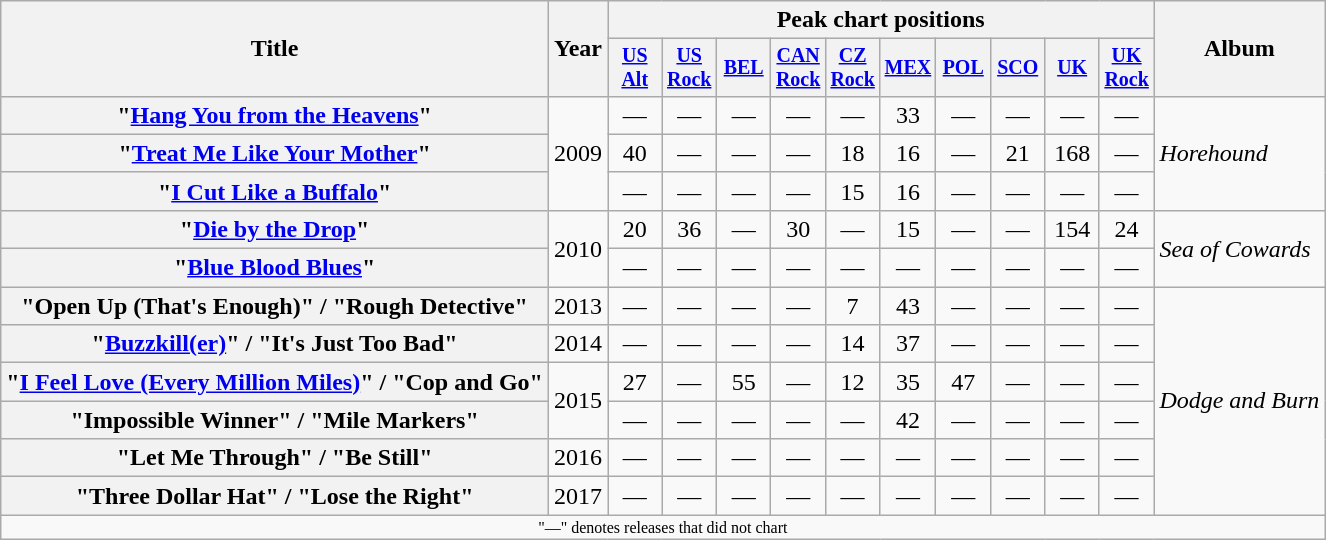<table class="wikitable plainrowheaders" style="text-align:center;">
<tr>
<th rowspan="2">Title</th>
<th rowspan="2">Year</th>
<th colspan="10">Peak chart positions</th>
<th rowspan="2">Album</th>
</tr>
<tr style="font-size:smaller;">
<th style="width:30px;"><a href='#'>US<br>Alt</a><br></th>
<th style="width:30px;"><a href='#'>US<br>Rock</a><br></th>
<th style="width:30px;"><a href='#'>BEL</a><br></th>
<th style="width:30px;"><a href='#'>CAN<br>Rock</a><br></th>
<th style="width:30px;"><a href='#'>CZ<br>Rock</a><br></th>
<th style="width:30px;"><a href='#'>MEX</a><br></th>
<th style="width:30px;"><a href='#'>POL</a><br></th>
<th style="width:30px;"><a href='#'>SCO</a><br></th>
<th style="width:30px;"><a href='#'>UK</a><br></th>
<th style="width:30px;"><a href='#'>UK<br>Rock</a><br></th>
</tr>
<tr>
<th scope="row">"<a href='#'>Hang You from the Heavens</a>"</th>
<td rowspan="3">2009</td>
<td>—</td>
<td>—</td>
<td>—</td>
<td>—</td>
<td>—</td>
<td>33</td>
<td>—</td>
<td>—</td>
<td>—</td>
<td>—</td>
<td style="text-align:left;" rowspan="3"><em>Horehound</em></td>
</tr>
<tr>
<th scope="row">"<a href='#'>Treat Me Like Your Mother</a>"</th>
<td>40</td>
<td>—</td>
<td>—</td>
<td>—</td>
<td>18</td>
<td>16</td>
<td>—</td>
<td>21</td>
<td>168</td>
<td>—</td>
</tr>
<tr>
<th scope="row">"<a href='#'>I Cut Like a Buffalo</a>"</th>
<td>—</td>
<td>—</td>
<td>—</td>
<td>—</td>
<td>15</td>
<td>16</td>
<td>—</td>
<td>—</td>
<td>—</td>
<td>—</td>
</tr>
<tr>
<th scope="row">"<a href='#'>Die by the Drop</a>"</th>
<td rowspan="2">2010</td>
<td>20</td>
<td>36</td>
<td>—</td>
<td>30</td>
<td>—</td>
<td>15</td>
<td>—</td>
<td>—</td>
<td>154</td>
<td>24</td>
<td style="text-align:left;" rowspan="2"><em>Sea of Cowards</em></td>
</tr>
<tr>
<th scope="row">"<a href='#'>Blue Blood Blues</a>"</th>
<td>—</td>
<td>—</td>
<td>—</td>
<td>—</td>
<td>—</td>
<td>—</td>
<td>—</td>
<td>—</td>
<td>—</td>
<td>—</td>
</tr>
<tr>
<th scope="row">"Open Up (That's Enough)" / "Rough Detective"</th>
<td>2013</td>
<td>—</td>
<td>—</td>
<td>—</td>
<td>—</td>
<td>7</td>
<td>43</td>
<td>—</td>
<td>—</td>
<td>—</td>
<td>—</td>
<td style="text-align:left;" rowspan="6"><em>Dodge and Burn</em></td>
</tr>
<tr>
<th scope="row">"<a href='#'>Buzzkill(er)</a>" / "It's Just Too Bad"</th>
<td>2014</td>
<td>—</td>
<td>—</td>
<td>—</td>
<td>—</td>
<td>14</td>
<td>37</td>
<td>—</td>
<td>—</td>
<td>—</td>
<td>—</td>
</tr>
<tr>
<th scope="row">"<a href='#'>I Feel Love (Every Million Miles)</a>" / "Cop and Go"</th>
<td rowspan="2">2015</td>
<td>27</td>
<td>—</td>
<td>55</td>
<td>—</td>
<td>12</td>
<td>35</td>
<td>47</td>
<td>—</td>
<td>—</td>
<td>—</td>
</tr>
<tr>
<th scope="row">"Impossible Winner" / "Mile Markers"</th>
<td>—</td>
<td>—</td>
<td>—</td>
<td>—</td>
<td>—</td>
<td>42</td>
<td>—</td>
<td>—</td>
<td>—</td>
<td>—</td>
</tr>
<tr>
<th scope="row">"Let Me Through" / "Be Still"</th>
<td>2016</td>
<td>—</td>
<td>—</td>
<td>—</td>
<td>—</td>
<td>—</td>
<td>—</td>
<td>—</td>
<td>—</td>
<td>—</td>
<td>—</td>
</tr>
<tr>
<th scope="row">"Three Dollar Hat" / "Lose the Right"</th>
<td>2017</td>
<td>—</td>
<td>—</td>
<td>—</td>
<td>—</td>
<td>—</td>
<td>—</td>
<td>—</td>
<td>—</td>
<td>—</td>
<td>—</td>
</tr>
<tr>
<td colspan="13" style="font-size:8pt">"—" denotes releases that did not chart</td>
</tr>
</table>
